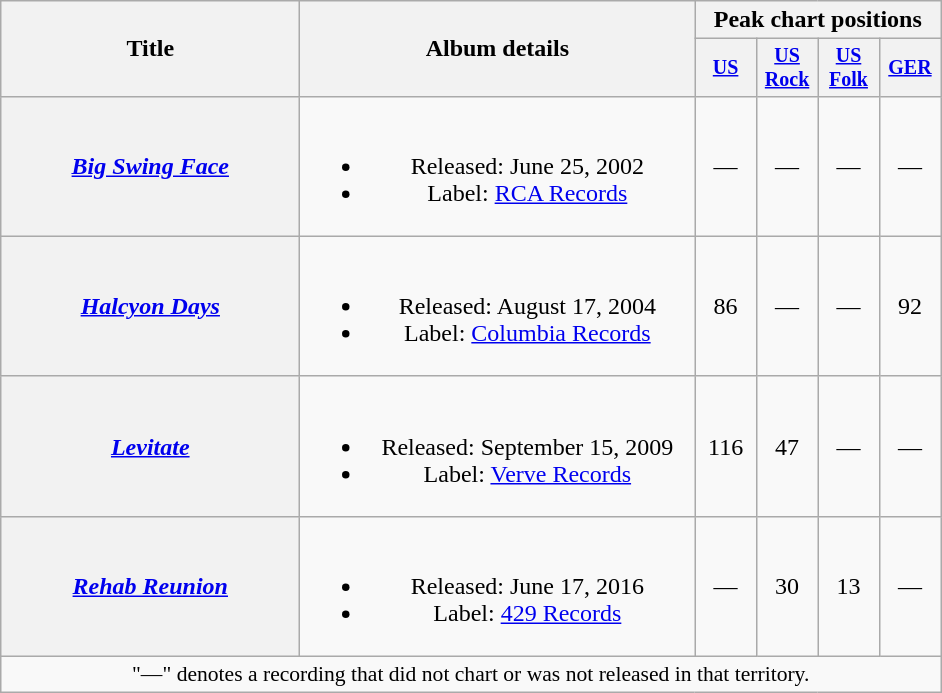<table class="wikitable plainrowheaders" style="text-align:center;">
<tr>
<th scope="col" rowspan="2" style="width:12em;">Title</th>
<th scope="col" rowspan="2" style="width:16em;">Album details</th>
<th scope="col" colspan="4">Peak chart positions</th>
</tr>
<tr style="font-size:smaller;">
<th scope="col" style="width:2.6em;"><a href='#'>US</a><br></th>
<th scope="col" style="width:2.6em;"><a href='#'>US<br>Rock</a><br></th>
<th scope="col" style="width:2.6em;"><a href='#'>US<br>Folk</a><br></th>
<th scope="col" style="width:2.6em;"><a href='#'>GER</a><br></th>
</tr>
<tr>
<th scope="row"><em><a href='#'>Big Swing Face</a></em></th>
<td><br><ul><li>Released: June 25, 2002</li><li>Label: <a href='#'>RCA Records</a></li></ul></td>
<td>—</td>
<td>—</td>
<td>—</td>
<td>—</td>
</tr>
<tr>
<th scope="row"><em><a href='#'>Halcyon Days</a></em></th>
<td><br><ul><li>Released: August 17, 2004</li><li>Label:  <a href='#'>Columbia Records</a></li></ul></td>
<td>86</td>
<td>—</td>
<td>—</td>
<td>92</td>
</tr>
<tr>
<th scope="row"><em><a href='#'>Levitate</a></em></th>
<td><br><ul><li>Released: September 15, 2009</li><li>Label: <a href='#'>Verve Records</a></li></ul></td>
<td>116</td>
<td>47</td>
<td>—</td>
<td>—</td>
</tr>
<tr>
<th scope="row"><em><a href='#'>Rehab Reunion</a></em></th>
<td><br><ul><li>Released: June 17, 2016</li><li>Label: <a href='#'>429 Records</a></li></ul></td>
<td>—</td>
<td>30</td>
<td>13</td>
<td>—</td>
</tr>
<tr>
<td colspan="14" style="font-size:90%">"—" denotes a recording that did not chart or was not released in that territory.</td>
</tr>
</table>
